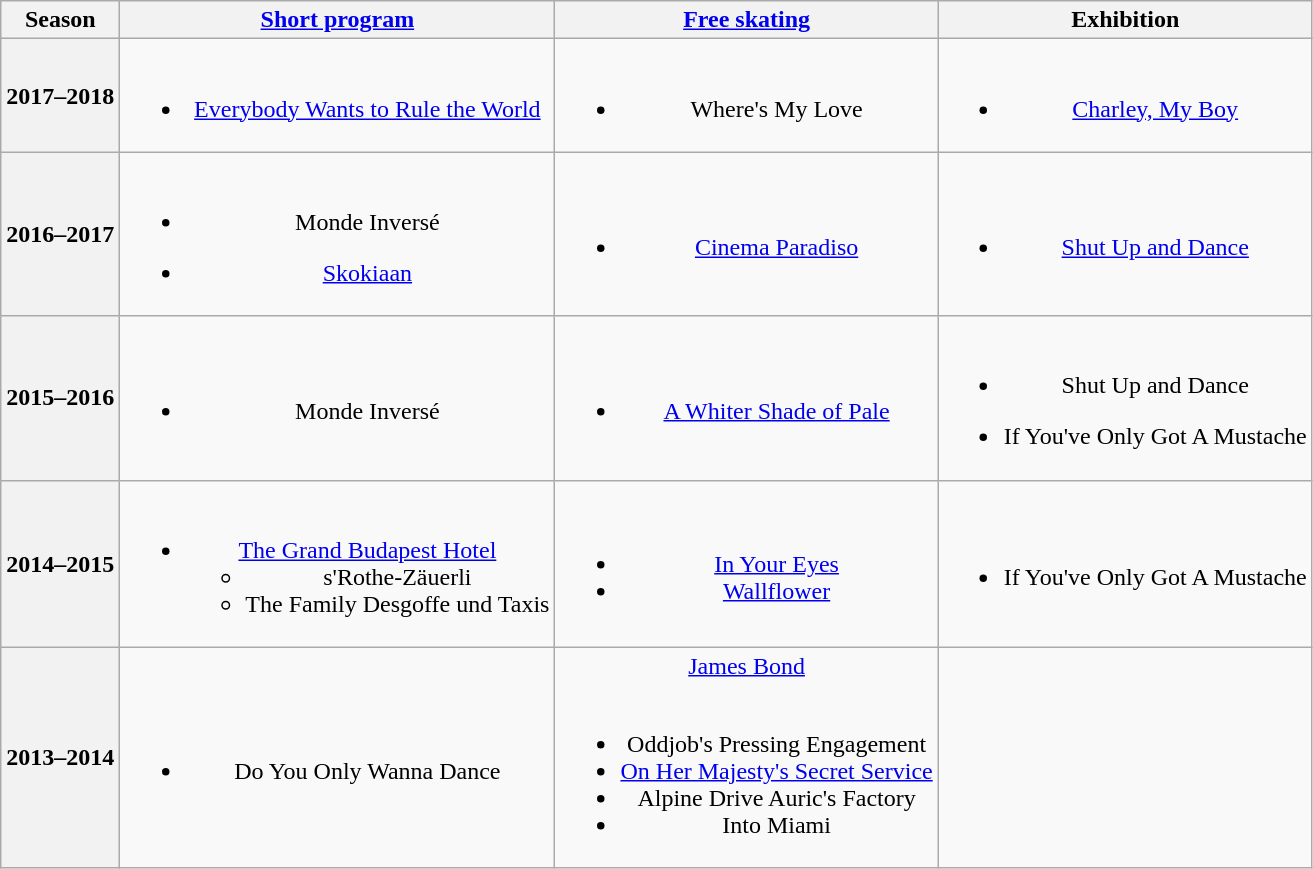<table class=wikitable style=text-align:center>
<tr>
<th>Season</th>
<th><a href='#'>Short program</a></th>
<th><a href='#'>Free skating</a></th>
<th>Exhibition</th>
</tr>
<tr>
<th>2017–2018 <br></th>
<td><br><ul><li><a href='#'>Everybody Wants to Rule the World</a> <br></li></ul></td>
<td><br><ul><li>Where's My Love <br></li></ul></td>
<td><br><ul><li><a href='#'>Charley, My Boy</a></li></ul></td>
</tr>
<tr>
<th>2016–2017 <br></th>
<td><br><ul><li>Monde Inversé <br></li></ul><ul><li><a href='#'>Skokiaan</a> <br></li></ul></td>
<td><br><ul><li><a href='#'>Cinema Paradiso</a> <br></li></ul></td>
<td><br><ul><li><a href='#'>Shut Up and Dance</a> <br></li></ul></td>
</tr>
<tr>
<th>2015–2016 <br> </th>
<td><br><ul><li>Monde Inversé <br></li></ul></td>
<td><br><ul><li><a href='#'>A Whiter Shade of Pale</a> <br></li></ul></td>
<td><br><ul><li>Shut Up and Dance  <br></li></ul><ul><li>If You've Only Got A Mustache <br></li></ul></td>
</tr>
<tr>
<th>2014–2015 <br> </th>
<td><br><ul><li><a href='#'>The Grand Budapest Hotel</a><ul><li>s'Rothe-Zäuerli <br></li><li>The Family Desgoffe und Taxis <br></li></ul></li></ul></td>
<td><br><ul><li><a href='#'>In Your Eyes</a> <br></li><li><a href='#'>Wallflower</a> <br></li></ul></td>
<td><br><ul><li>If You've Only Got A Mustache <br></li></ul></td>
</tr>
<tr>
<th>2013–2014 <br> </th>
<td><br><ul><li>Do You Only Wanna Dance <br></li></ul></td>
<td><a href='#'>James Bond</a> <br><br><ul><li>Oddjob's Pressing Engagement <br></li><li><a href='#'>On Her Majesty's Secret Service</a></li><li>Alpine Drive Auric's Factory <br></li><li>Into Miami <br></li></ul></td>
<td></td>
</tr>
</table>
